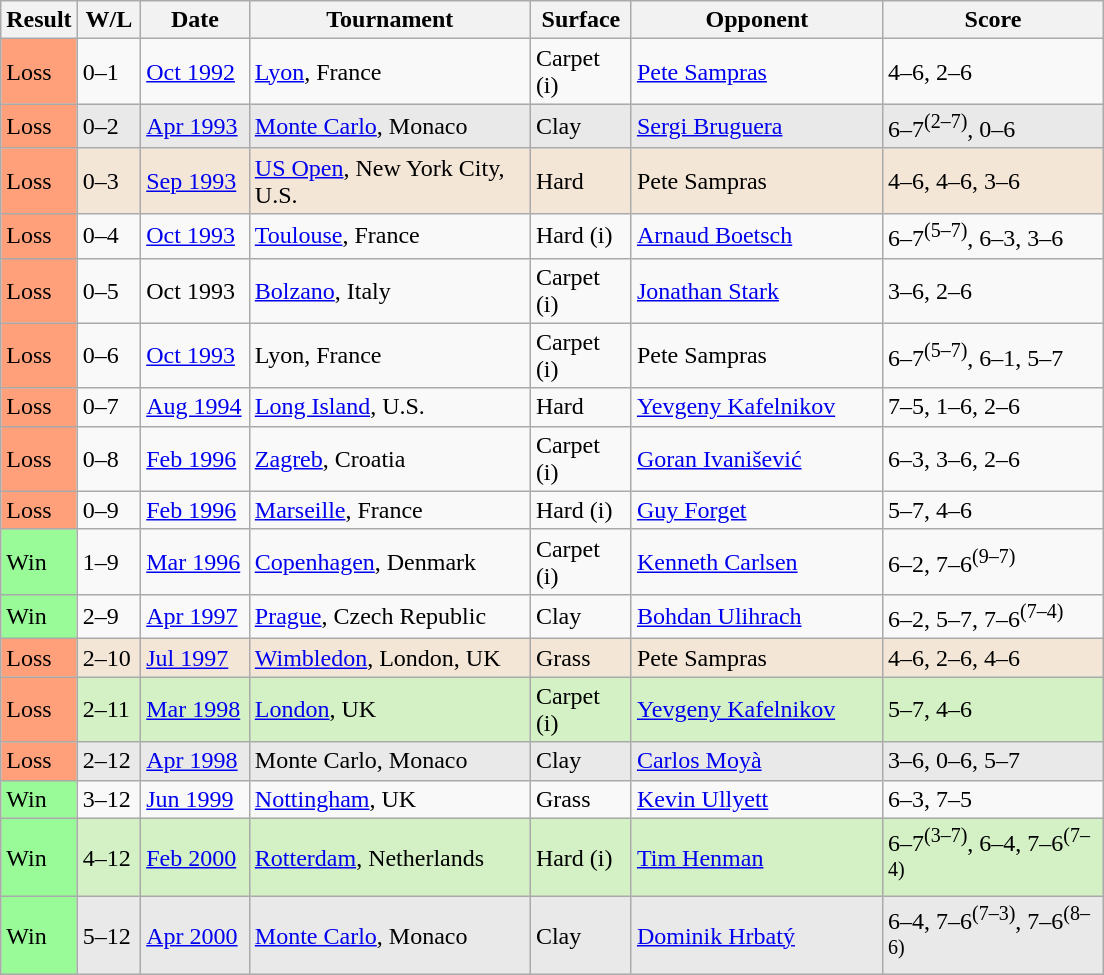<table class="sortable wikitable">
<tr>
<th style="width:40px">Result</th>
<th style="width:35px" class="unsortable">W/L</th>
<th style="width:65px">Date</th>
<th style="width:180px">Tournament</th>
<th style="width:60px">Surface</th>
<th style="width:160px">Opponent</th>
<th style="width:140px" class="unsortable">Score</th>
</tr>
<tr>
<td style="background:#ffa07a;">Loss</td>
<td>0–1</td>
<td><a href='#'>Oct 1992</a></td>
<td><a href='#'>Lyon</a>, France</td>
<td>Carpet (i)</td>
<td> <a href='#'>Pete Sampras</a></td>
<td>4–6, 2–6</td>
</tr>
<tr style="background:#e9e9e9;">
<td style="background:#ffa07a;">Loss</td>
<td>0–2</td>
<td><a href='#'>Apr 1993</a></td>
<td><a href='#'>Monte Carlo</a>, Monaco</td>
<td>Clay</td>
<td> <a href='#'>Sergi Bruguera</a></td>
<td>6–7<sup>(2–7)</sup>, 0–6</td>
</tr>
<tr style="background:#f3e6d7;">
<td style="background:#ffa07a;">Loss</td>
<td>0–3</td>
<td><a href='#'>Sep 1993</a></td>
<td><a href='#'>US Open</a>, New York City, U.S.</td>
<td>Hard</td>
<td> Pete Sampras</td>
<td>4–6, 4–6, 3–6</td>
</tr>
<tr>
<td style="background:#ffa07a;">Loss</td>
<td>0–4</td>
<td><a href='#'>Oct 1993</a></td>
<td><a href='#'>Toulouse</a>, France</td>
<td>Hard (i)</td>
<td> <a href='#'>Arnaud Boetsch</a></td>
<td>6–7<sup>(5–7)</sup>, 6–3, 3–6</td>
</tr>
<tr>
<td style="background:#ffa07a;">Loss</td>
<td>0–5</td>
<td>Oct 1993</td>
<td><a href='#'>Bolzano</a>, Italy</td>
<td>Carpet (i)</td>
<td> <a href='#'>Jonathan Stark</a></td>
<td>3–6, 2–6</td>
</tr>
<tr>
<td style="background:#ffa07a;">Loss</td>
<td>0–6</td>
<td><a href='#'>Oct 1993</a></td>
<td>Lyon, France</td>
<td>Carpet (i)</td>
<td> Pete Sampras</td>
<td>6–7<sup>(5–7)</sup>, 6–1, 5–7</td>
</tr>
<tr>
<td style="background:#ffa07a;">Loss</td>
<td>0–7</td>
<td><a href='#'>Aug 1994</a></td>
<td><a href='#'>Long Island</a>, U.S.</td>
<td>Hard</td>
<td> <a href='#'>Yevgeny Kafelnikov</a></td>
<td>7–5, 1–6, 2–6</td>
</tr>
<tr>
<td style="background:#ffa07a;">Loss</td>
<td>0–8</td>
<td><a href='#'>Feb 1996</a></td>
<td><a href='#'>Zagreb</a>, Croatia</td>
<td>Carpet (i)</td>
<td> <a href='#'>Goran Ivanišević</a></td>
<td>6–3, 3–6, 2–6</td>
</tr>
<tr>
<td style="background:#ffa07a;">Loss</td>
<td>0–9</td>
<td><a href='#'>Feb 1996</a></td>
<td><a href='#'>Marseille</a>, France</td>
<td>Hard (i)</td>
<td> <a href='#'>Guy Forget</a></td>
<td>5–7, 4–6</td>
</tr>
<tr>
<td style="background:#98fb98;">Win</td>
<td>1–9</td>
<td><a href='#'>Mar 1996</a></td>
<td><a href='#'>Copenhagen</a>, Denmark</td>
<td>Carpet (i)</td>
<td> <a href='#'>Kenneth Carlsen</a></td>
<td>6–2, 7–6<sup>(9–7)</sup></td>
</tr>
<tr>
<td style="background:#98fb98;">Win</td>
<td>2–9</td>
<td><a href='#'>Apr 1997</a></td>
<td><a href='#'>Prague</a>, Czech Republic</td>
<td>Clay</td>
<td> <a href='#'>Bohdan Ulihrach</a></td>
<td>6–2, 5–7, 7–6<sup>(7–4)</sup></td>
</tr>
<tr style="background:#f3e6d7;">
<td style="background:#ffa07a;">Loss</td>
<td>2–10</td>
<td><a href='#'>Jul 1997</a></td>
<td><a href='#'>Wimbledon</a>, London, UK</td>
<td>Grass</td>
<td> Pete Sampras</td>
<td>4–6, 2–6, 4–6</td>
</tr>
<tr style="background:#d4f1c5;">
<td style="background:#ffa07a;">Loss</td>
<td>2–11</td>
<td><a href='#'>Mar 1998</a></td>
<td><a href='#'>London</a>, UK</td>
<td>Carpet (i)</td>
<td> <a href='#'>Yevgeny Kafelnikov</a></td>
<td>5–7, 4–6</td>
</tr>
<tr style="background:#e9e9e9;">
<td style="background:#ffa07a;">Loss</td>
<td>2–12</td>
<td><a href='#'>Apr 1998</a></td>
<td>Monte Carlo, Monaco</td>
<td>Clay</td>
<td> <a href='#'>Carlos Moyà</a></td>
<td>3–6, 0–6, 5–7</td>
</tr>
<tr>
<td style="background:#98fb98;">Win</td>
<td>3–12</td>
<td><a href='#'>Jun 1999</a></td>
<td><a href='#'>Nottingham</a>, UK</td>
<td>Grass</td>
<td> <a href='#'>Kevin Ullyett</a></td>
<td>6–3, 7–5</td>
</tr>
<tr style="background:#d4f1c5;">
<td style="background:#98fb98;">Win</td>
<td>4–12</td>
<td><a href='#'>Feb 2000</a></td>
<td><a href='#'>Rotterdam</a>, Netherlands</td>
<td>Hard (i)</td>
<td> <a href='#'>Tim Henman</a></td>
<td>6–7<sup>(3–7)</sup>, 6–4, 7–6<sup>(7–4)</sup></td>
</tr>
<tr style="background:#e9e9e9;">
<td style="background:#98fb98;">Win</td>
<td>5–12</td>
<td><a href='#'>Apr 2000</a></td>
<td><a href='#'>Monte Carlo</a>, Monaco</td>
<td>Clay</td>
<td> <a href='#'>Dominik Hrbatý</a></td>
<td>6–4, 7–6<sup>(7–3)</sup>, 7–6<sup>(8–6)</sup></td>
</tr>
</table>
